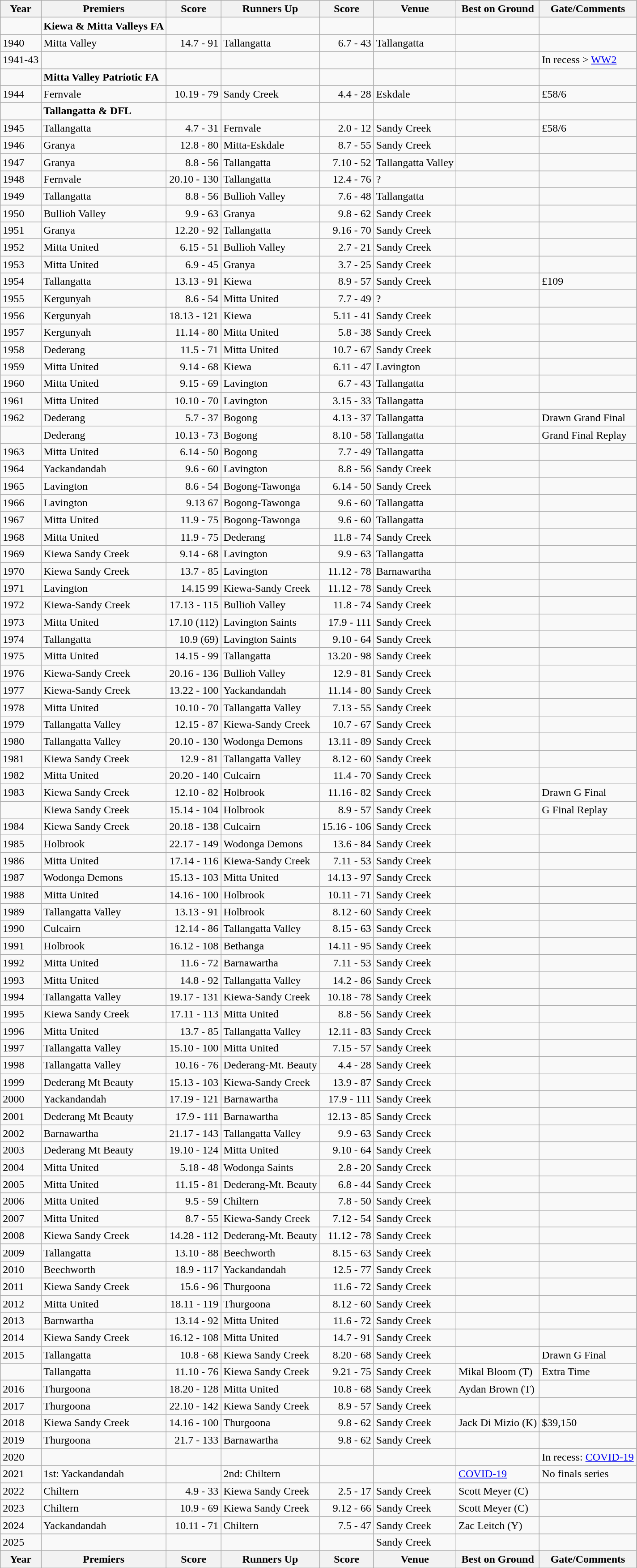<table class="wikitable collapsible collapsed">
<tr>
<th>Year</th>
<th><span><strong>Premiers</strong></span></th>
<th>Score</th>
<th>Runners Up</th>
<th>Score</th>
<th>Venue</th>
<th>Best on Ground</th>
<th>Gate/Comments</th>
</tr>
<tr>
<td></td>
<td><strong>Kiewa & Mitta Valleys FA</strong></td>
<td align=right></td>
<td></td>
<td align=right></td>
<td></td>
<td></td>
<td></td>
</tr>
<tr>
<td>1940</td>
<td>Mitta Valley</td>
<td align=right>14.7 - 91</td>
<td>Tallangatta</td>
<td align=right>6.7 - 43</td>
<td>Tallangatta</td>
<td></td>
<td></td>
</tr>
<tr>
<td>1941-43</td>
<td></td>
<td align=right></td>
<td></td>
<td align=right></td>
<td></td>
<td></td>
<td>In recess > <a href='#'>WW2</a></td>
</tr>
<tr>
<td></td>
<td><strong>Mitta Valley Patriotic FA</strong></td>
<td align=right></td>
<td></td>
<td align=right></td>
<td></td>
<td></td>
<td></td>
</tr>
<tr>
<td>1944</td>
<td>Fernvale</td>
<td align=right>10.19 - 79</td>
<td>Sandy Creek</td>
<td align=right>4.4 - 28</td>
<td>Eskdale</td>
<td></td>
<td>£58/6</td>
</tr>
<tr>
<td></td>
<td><strong>Tallangatta & DFL</strong></td>
<td align=right></td>
<td></td>
<td align=right></td>
<td></td>
<td></td>
<td></td>
</tr>
<tr>
<td>1945</td>
<td>Tallangatta</td>
<td align=right>4.7 - 31</td>
<td>Fernvale</td>
<td align=right>2.0 - 12</td>
<td>Sandy Creek</td>
<td></td>
<td>£58/6</td>
</tr>
<tr>
<td>1946</td>
<td>Granya</td>
<td align=right>12.8 - 80</td>
<td>Mitta-Eskdale</td>
<td align=right>8.7 - 55</td>
<td>Sandy Creek</td>
<td></td>
<td></td>
</tr>
<tr>
<td>1947</td>
<td>Granya</td>
<td align=right>8.8 - 56</td>
<td>Tallangatta</td>
<td align=right>7.10 - 52</td>
<td>Tallangatta Valley</td>
<td></td>
<td></td>
</tr>
<tr>
<td>1948</td>
<td>Fernvale</td>
<td align=right>20.10 - 130</td>
<td>Tallangatta</td>
<td align=right>12.4 - 76</td>
<td>?</td>
<td></td>
<td></td>
</tr>
<tr>
<td>1949</td>
<td>Tallangatta</td>
<td align=right>8.8 - 56</td>
<td>Bullioh Valley</td>
<td align=right>7.6 - 48</td>
<td>Tallangatta</td>
<td></td>
<td></td>
</tr>
<tr>
<td>1950</td>
<td>Bullioh Valley</td>
<td align=right>9.9 - 63</td>
<td>Granya</td>
<td align=right>9.8 - 62</td>
<td>Sandy Creek</td>
<td></td>
<td></td>
</tr>
<tr>
<td>1951</td>
<td>Granya</td>
<td align=right>12.20 - 92</td>
<td>Tallangatta</td>
<td align=right>9.16 - 70</td>
<td>Sandy Creek</td>
<td></td>
<td></td>
</tr>
<tr>
<td>1952</td>
<td>Mitta United</td>
<td align=right>6.15 - 51</td>
<td>Bullioh Valley</td>
<td align=right>2.7 - 21</td>
<td>Sandy Creek</td>
<td></td>
<td></td>
</tr>
<tr>
<td>1953</td>
<td>Mitta United</td>
<td align=right>6.9 - 45</td>
<td>Granya</td>
<td align=right>3.7 - 25</td>
<td>Sandy Creek</td>
<td></td>
<td></td>
</tr>
<tr>
<td>1954</td>
<td>Tallangatta</td>
<td align=right>13.13 - 91</td>
<td>Kiewa</td>
<td align=right>8.9 - 57</td>
<td>Sandy Creek</td>
<td></td>
<td>£109</td>
</tr>
<tr>
<td>1955</td>
<td>Kergunyah</td>
<td align=right>8.6 -  54</td>
<td>Mitta United</td>
<td align=right>7.7 - 49</td>
<td>?</td>
<td></td>
<td></td>
</tr>
<tr>
<td>1956</td>
<td>Kergunyah</td>
<td align=right>18.13 - 121</td>
<td>Kiewa</td>
<td align=right>5.11 - 41</td>
<td>Sandy Creek</td>
<td></td>
<td></td>
</tr>
<tr>
<td>1957</td>
<td>Kergunyah</td>
<td align=right>11.14 - 80</td>
<td>Mitta United</td>
<td align=right>5.8 - 38</td>
<td>Sandy Creek</td>
<td></td>
<td></td>
</tr>
<tr>
<td>1958</td>
<td>Dederang</td>
<td align=right>11.5 -  71</td>
<td>Mitta United</td>
<td align=right>10.7 - 67</td>
<td>Sandy Creek</td>
<td></td>
<td></td>
</tr>
<tr>
<td>1959</td>
<td>Mitta United</td>
<td align=right>9.14 - 68</td>
<td>Kiewa</td>
<td align=right>6.11 - 47</td>
<td>Lavington</td>
<td></td>
<td></td>
</tr>
<tr>
<td>1960</td>
<td>Mitta United</td>
<td align=right>9.15 - 69</td>
<td>Lavington</td>
<td align=right>6.7 - 43</td>
<td>Tallangatta</td>
<td></td>
<td></td>
</tr>
<tr>
<td>1961</td>
<td>Mitta United</td>
<td align=right>10.10 - 70</td>
<td>Lavington</td>
<td align=right>3.15 - 33</td>
<td>Tallangatta</td>
<td></td>
<td></td>
</tr>
<tr>
<td>1962</td>
<td>Dederang</td>
<td align=right>5.7 -   37</td>
<td>Bogong</td>
<td align=right>4.13 - 37</td>
<td>Tallangatta</td>
<td></td>
<td>Drawn Grand Final</td>
</tr>
<tr>
<td></td>
<td>Dederang</td>
<td align=right>10.13 - 73</td>
<td>Bogong</td>
<td align=right>8.10 - 58</td>
<td>Tallangatta</td>
<td></td>
<td>Grand Final Replay</td>
</tr>
<tr>
<td>1963</td>
<td>Mitta United</td>
<td align=right>6.14 -  50</td>
<td>Bogong</td>
<td align=right>7.7 - 49</td>
<td>Tallangatta</td>
<td></td>
<td></td>
</tr>
<tr>
<td>1964</td>
<td>Yackandandah</td>
<td align=right>9.6 -   60</td>
<td>Lavington</td>
<td align=right>8.8 - 56</td>
<td>Sandy Creek</td>
<td></td>
<td></td>
</tr>
<tr>
<td>1965</td>
<td>Lavington</td>
<td align=right>8.6 - 54</td>
<td>Bogong-Tawonga</td>
<td align=right>6.14 - 50</td>
<td>Sandy Creek</td>
<td></td>
<td></td>
</tr>
<tr>
<td>1966</td>
<td>Lavington</td>
<td align=right>9.13 67</td>
<td>Bogong-Tawonga</td>
<td align=right>9.6 - 60</td>
<td>Tallangatta</td>
<td></td>
<td></td>
</tr>
<tr>
<td>1967</td>
<td>Mitta United</td>
<td align=right>11.9 - 75</td>
<td>Bogong-Tawonga</td>
<td align=right>9.6 - 60</td>
<td>Tallangatta</td>
<td></td>
<td></td>
</tr>
<tr>
<td>1968</td>
<td>Mitta United</td>
<td align=right>11.9 - 75</td>
<td>Dederang</td>
<td align=right>11.8 - 74</td>
<td>Sandy Creek</td>
<td></td>
<td></td>
</tr>
<tr>
<td>1969</td>
<td>Kiewa Sandy Creek</td>
<td align=right>9.14 - 68</td>
<td>Lavington</td>
<td align=right>9.9 - 63</td>
<td>Tallangatta</td>
<td></td>
<td></td>
</tr>
<tr>
<td>1970</td>
<td>Kiewa Sandy Creek</td>
<td align=right>13.7 - 85</td>
<td>Lavington</td>
<td align=right>11.12 - 78</td>
<td>Barnawartha</td>
<td></td>
<td></td>
</tr>
<tr>
<td>1971</td>
<td>Lavington</td>
<td align=right>14.15 99</td>
<td>Kiewa-Sandy Creek</td>
<td align=right>11.12 - 78</td>
<td>Sandy Creek</td>
<td></td>
<td></td>
</tr>
<tr>
<td>1972</td>
<td>Kiewa-Sandy Creek</td>
<td align=right>17.13 - 115</td>
<td>Bullioh Valley</td>
<td align=right>11.8 - 74</td>
<td>Sandy Creek</td>
<td></td>
<td></td>
</tr>
<tr>
<td>1973</td>
<td>Mitta United</td>
<td align=right>17.10 (112)</td>
<td>Lavington Saints</td>
<td align=right>17.9 - 111</td>
<td>Sandy Creek</td>
<td></td>
<td></td>
</tr>
<tr>
<td>1974</td>
<td>Tallangatta</td>
<td align=right>10.9 (69)</td>
<td>Lavington Saints</td>
<td align=right>9.10 - 64</td>
<td>Sandy Creek</td>
<td></td>
<td></td>
</tr>
<tr>
<td>1975</td>
<td>Mitta United</td>
<td align=right>14.15 - 99</td>
<td>Tallangatta</td>
<td align=right>13.20 - 98</td>
<td>Sandy Creek</td>
<td></td>
<td></td>
</tr>
<tr>
<td>1976</td>
<td>Kiewa-Sandy Creek</td>
<td align=right>20.16 - 136</td>
<td>Bullioh Valley</td>
<td align=right>12.9 - 81</td>
<td>Sandy Creek</td>
<td></td>
<td></td>
</tr>
<tr>
<td>1977</td>
<td>Kiewa-Sandy Creek</td>
<td align=right>13.22 - 100</td>
<td>Yackandandah</td>
<td align=right>11.14 - 80</td>
<td>Sandy Creek</td>
<td></td>
<td></td>
</tr>
<tr>
<td>1978</td>
<td>Mitta United</td>
<td align=right>10.10 - 70</td>
<td>Tallangatta Valley</td>
<td align=right>7.13 - 55</td>
<td>Sandy Creek</td>
<td></td>
<td></td>
</tr>
<tr>
<td>1979</td>
<td>Tallangatta Valley</td>
<td align=right>12.15 - 87</td>
<td>Kiewa-Sandy Creek</td>
<td align=right>10.7 - 67</td>
<td>Sandy Creek</td>
<td></td>
<td></td>
</tr>
<tr>
<td>1980</td>
<td>Tallangatta Valley</td>
<td align=right>20.10 - 130</td>
<td>Wodonga Demons</td>
<td align=right>13.11 - 89</td>
<td>Sandy Creek</td>
<td></td>
<td></td>
</tr>
<tr>
<td>1981</td>
<td>Kiewa Sandy Creek</td>
<td align=right>12.9 - 81</td>
<td>Tallangatta Valley</td>
<td align=right>8.12 - 60</td>
<td>Sandy Creek</td>
<td></td>
<td></td>
</tr>
<tr>
<td>1982</td>
<td>Mitta United</td>
<td align=right>20.20 - 140</td>
<td>Culcairn</td>
<td align=right>11.4 - 70</td>
<td>Sandy Creek</td>
<td></td>
<td></td>
</tr>
<tr>
<td>1983</td>
<td>Kiewa Sandy Creek</td>
<td align=right>12.10 - 82</td>
<td>Holbrook</td>
<td align=right>11.16 - 82</td>
<td>Sandy Creek</td>
<td></td>
<td>Drawn G Final</td>
</tr>
<tr>
<td></td>
<td>Kiewa Sandy Creek</td>
<td align=right>15.14 - 104</td>
<td>Holbrook</td>
<td align=right>8.9 - 57</td>
<td>Sandy Creek</td>
<td></td>
<td>G Final Replay</td>
</tr>
<tr>
<td>1984</td>
<td>Kiewa Sandy Creek</td>
<td align=right>20.18 - 138</td>
<td>Culcairn</td>
<td align=right>15.16 - 106</td>
<td>Sandy Creek</td>
<td></td>
<td></td>
</tr>
<tr>
<td>1985</td>
<td>Holbrook</td>
<td align=right>22.17 - 149</td>
<td>Wodonga Demons</td>
<td align=right>13.6 - 84</td>
<td>Sandy Creek</td>
<td></td>
<td></td>
</tr>
<tr>
<td>1986</td>
<td>Mitta United</td>
<td align=right>17.14 - 116</td>
<td>Kiewa-Sandy Creek</td>
<td align=right>7.11 - 53</td>
<td>Sandy Creek</td>
<td></td>
<td></td>
</tr>
<tr>
<td>1987</td>
<td>Wodonga Demons</td>
<td align=right>15.13 - 103</td>
<td>Mitta United</td>
<td align=right>14.13 - 97</td>
<td>Sandy Creek</td>
<td></td>
<td></td>
</tr>
<tr>
<td>1988</td>
<td>Mitta United</td>
<td align=right>14.16 - 100</td>
<td>Holbrook</td>
<td align=right>10.11 - 71</td>
<td>Sandy Creek</td>
<td></td>
<td></td>
</tr>
<tr>
<td>1989</td>
<td>Tallangatta Valley</td>
<td align=right>13.13 - 91</td>
<td>Holbrook</td>
<td align=right>8.12 - 60</td>
<td>Sandy Creek</td>
<td></td>
<td></td>
</tr>
<tr>
<td>1990</td>
<td>Culcairn</td>
<td align=right>12.14 - 86</td>
<td>Tallangatta Valley</td>
<td align=right>8.15 - 63</td>
<td>Sandy Creek</td>
<td></td>
<td></td>
</tr>
<tr>
<td>1991</td>
<td>Holbrook</td>
<td align=right>16.12 - 108</td>
<td>Bethanga</td>
<td align=right>14.11 - 95</td>
<td>Sandy Creek</td>
<td></td>
<td></td>
</tr>
<tr>
<td>1992</td>
<td>Mitta United</td>
<td align=right>11.6 - 72</td>
<td>Barnawartha</td>
<td align=right>7.11 - 53</td>
<td>Sandy Creek</td>
<td></td>
<td></td>
</tr>
<tr>
<td>1993</td>
<td>Mitta United</td>
<td align=right>14.8 - 92</td>
<td>Tallangatta Valley</td>
<td align=right>14.2 - 86</td>
<td>Sandy Creek</td>
<td></td>
<td></td>
</tr>
<tr>
<td>1994</td>
<td>Tallangatta Valley</td>
<td align=right>19.17 - 131</td>
<td>Kiewa-Sandy Creek</td>
<td align=right>10.18 - 78</td>
<td>Sandy Creek</td>
<td></td>
<td></td>
</tr>
<tr>
<td>1995</td>
<td>Kiewa Sandy Creek</td>
<td align=right>17.11 - 113</td>
<td>Mitta United</td>
<td align=right>8.8 - 56</td>
<td>Sandy Creek</td>
<td></td>
<td></td>
</tr>
<tr>
<td>1996</td>
<td>Mitta United</td>
<td align=right>13.7 - 85</td>
<td>Tallangatta Valley</td>
<td align=right>12.11 - 83</td>
<td>Sandy Creek</td>
<td></td>
<td></td>
</tr>
<tr>
<td>1997</td>
<td>Tallangatta Valley</td>
<td align=right>15.10 - 100</td>
<td>Mitta United</td>
<td align=right>7.15 - 57</td>
<td>Sandy Creek</td>
<td></td>
<td></td>
</tr>
<tr>
<td>1998</td>
<td>Tallangatta Valley</td>
<td align=right>10.16 - 76</td>
<td>Dederang-Mt. Beauty</td>
<td align=right>4.4 - 28</td>
<td>Sandy Creek</td>
<td></td>
<td></td>
</tr>
<tr>
<td>1999</td>
<td>Dederang Mt Beauty</td>
<td align=right>15.13 - 103</td>
<td>Kiewa-Sandy Creek</td>
<td align=right>13.9 - 87</td>
<td>Sandy Creek</td>
<td></td>
<td></td>
</tr>
<tr>
<td>2000</td>
<td>Yackandandah</td>
<td align=right>17.19 - 121</td>
<td>Barnawartha</td>
<td align=right>17.9 - 111</td>
<td>Sandy Creek</td>
<td></td>
<td></td>
</tr>
<tr>
<td>2001</td>
<td>Dederang Mt Beauty</td>
<td align=right>17.9 - 111</td>
<td>Barnawartha</td>
<td align=right>12.13 - 85</td>
<td>Sandy Creek</td>
<td></td>
<td></td>
</tr>
<tr>
<td>2002</td>
<td>Barnawartha</td>
<td align=right>21.17 - 143</td>
<td>Tallangatta Valley</td>
<td align=right>9.9 - 63</td>
<td>Sandy Creek</td>
<td></td>
<td></td>
</tr>
<tr>
<td>2003</td>
<td>Dederang Mt Beauty</td>
<td align=right>19.10 - 124</td>
<td>Mitta United</td>
<td align=right>9.10 - 64</td>
<td>Sandy Creek</td>
<td></td>
<td></td>
</tr>
<tr>
<td>2004</td>
<td>Mitta United</td>
<td align=right>5.18 - 48</td>
<td>Wodonga Saints</td>
<td align=right>2.8 - 20</td>
<td>Sandy Creek</td>
<td></td>
<td></td>
</tr>
<tr>
<td>2005</td>
<td>Mitta United</td>
<td align=right>11.15 - 81</td>
<td>Dederang-Mt. Beauty</td>
<td align=right>6.8 - 44</td>
<td>Sandy Creek</td>
<td></td>
<td></td>
</tr>
<tr>
<td>2006</td>
<td>Mitta United</td>
<td align=right>9.5 - 59</td>
<td>Chiltern</td>
<td align=right>7.8 - 50</td>
<td>Sandy Creek</td>
<td></td>
<td></td>
</tr>
<tr>
<td>2007</td>
<td>Mitta United</td>
<td align=right>8.7 - 55</td>
<td>Kiewa-Sandy Creek</td>
<td align=right>7.12 - 54</td>
<td>Sandy Creek</td>
<td></td>
<td></td>
</tr>
<tr>
<td>2008</td>
<td>Kiewa Sandy Creek</td>
<td align=right>14.28 - 112</td>
<td>Dederang-Mt. Beauty</td>
<td align=right>11.12 - 78</td>
<td>Sandy Creek</td>
<td></td>
<td></td>
</tr>
<tr>
<td>2009</td>
<td>Tallangatta</td>
<td align=right>13.10 - 88</td>
<td>Beechworth</td>
<td align=right>8.15 - 63</td>
<td>Sandy Creek</td>
<td></td>
<td></td>
</tr>
<tr>
<td>2010</td>
<td>Beechworth</td>
<td align=right>18.9 - 117</td>
<td>Yackandandah</td>
<td align=right>12.5 - 77</td>
<td>Sandy Creek</td>
<td></td>
<td></td>
</tr>
<tr>
<td>2011</td>
<td>Kiewa Sandy Creek</td>
<td align=right>15.6 - 96</td>
<td>Thurgoona</td>
<td align=right>11.6 - 72</td>
<td>Sandy Creek</td>
<td></td>
<td></td>
</tr>
<tr>
<td>2012</td>
<td>Mitta United</td>
<td align=right>18.11 - 119</td>
<td>Thurgoona</td>
<td align=right>8.12 - 60</td>
<td>Sandy Creek</td>
<td></td>
<td></td>
</tr>
<tr>
<td>2013</td>
<td>Barnwartha</td>
<td align=right>13.14 - 92</td>
<td>Mitta United</td>
<td align=right>11.6 - 72</td>
<td>Sandy Creek</td>
<td></td>
<td></td>
</tr>
<tr>
<td>2014</td>
<td>Kiewa Sandy Creek</td>
<td align=right>16.12 - 108</td>
<td>Mitta United</td>
<td align=right>14.7 - 91</td>
<td>Sandy Creek</td>
<td></td>
<td></td>
</tr>
<tr>
<td>2015</td>
<td>Tallangatta</td>
<td align=right>10.8 - 68</td>
<td>Kiewa Sandy Creek</td>
<td align=right>8.20 - 68</td>
<td>Sandy Creek</td>
<td></td>
<td>Drawn G Final</td>
</tr>
<tr>
<td></td>
<td>Tallangatta</td>
<td align=right>11.10 - 76</td>
<td>Kiewa Sandy Creek</td>
<td align=right>9.21 - 75</td>
<td>Sandy Creek</td>
<td>Mikal Bloom (T)</td>
<td>Extra Time</td>
</tr>
<tr>
<td>2016</td>
<td>Thurgoona</td>
<td align=right>18.20 - 128</td>
<td>Mitta United</td>
<td align=right>10.8 - 68</td>
<td>Sandy Creek</td>
<td>Aydan Brown (T)</td>
<td></td>
</tr>
<tr>
<td>2017</td>
<td>Thurgoona</td>
<td align=right>22.10 - 142</td>
<td>Kiewa Sandy Creek</td>
<td align=right>8.9 - 57</td>
<td>Sandy Creek</td>
<td></td>
<td></td>
</tr>
<tr>
<td>2018</td>
<td>Kiewa Sandy Creek</td>
<td align=right>14.16 - 100</td>
<td>Thurgoona</td>
<td align=right>9.8 - 62</td>
<td>Sandy Creek</td>
<td>Jack Di Mizio (K)</td>
<td>$39,150</td>
</tr>
<tr>
<td>2019</td>
<td>Thurgoona</td>
<td align=right>21.7 - 133</td>
<td>Barnawartha</td>
<td align=right>9.8 - 62</td>
<td>Sandy Creek</td>
<td></td>
<td></td>
</tr>
<tr>
<td>2020</td>
<td></td>
<td align=right></td>
<td></td>
<td align=right></td>
<td></td>
<td></td>
<td>In recess: <a href='#'>COVID-19</a></td>
</tr>
<tr>
<td>2021</td>
<td>1st: Yackandandah</td>
<td align=right></td>
<td>2nd: Chiltern</td>
<td align=right></td>
<td></td>
<td><a href='#'>COVID-19</a></td>
<td>No finals series</td>
</tr>
<tr>
<td>2022</td>
<td>Chiltern</td>
<td align=right>4.9 - 33</td>
<td>Kiewa Sandy Creek</td>
<td align=right>2.5 - 17</td>
<td>Sandy Creek</td>
<td>Scott Meyer (C)</td>
<td></td>
</tr>
<tr>
<td>2023</td>
<td>Chiltern</td>
<td align=right>10.9 - 69</td>
<td>Kiewa Sandy Creek</td>
<td align=right>9.12 - 66</td>
<td>Sandy Creek</td>
<td>Scott Meyer (C)</td>
<td></td>
</tr>
<tr>
<td>2024</td>
<td>Yackandandah</td>
<td align=right>10.11 - 71</td>
<td>Chiltern</td>
<td align=right>7.5 - 47</td>
<td>Sandy Creek</td>
<td>Zac Leitch  (Y)</td>
<td></td>
</tr>
<tr>
<td>2025</td>
<td></td>
<td align=right></td>
<td></td>
<td align=right></td>
<td>Sandy Creek</td>
<td></td>
<td></td>
</tr>
<tr>
<th>Year</th>
<th><span><strong>Premiers</strong></span></th>
<th>Score</th>
<th>Runners Up</th>
<th>Score</th>
<th>Venue</th>
<th>Best on Ground</th>
<th>Gate/Comments</th>
</tr>
<tr>
</tr>
</table>
